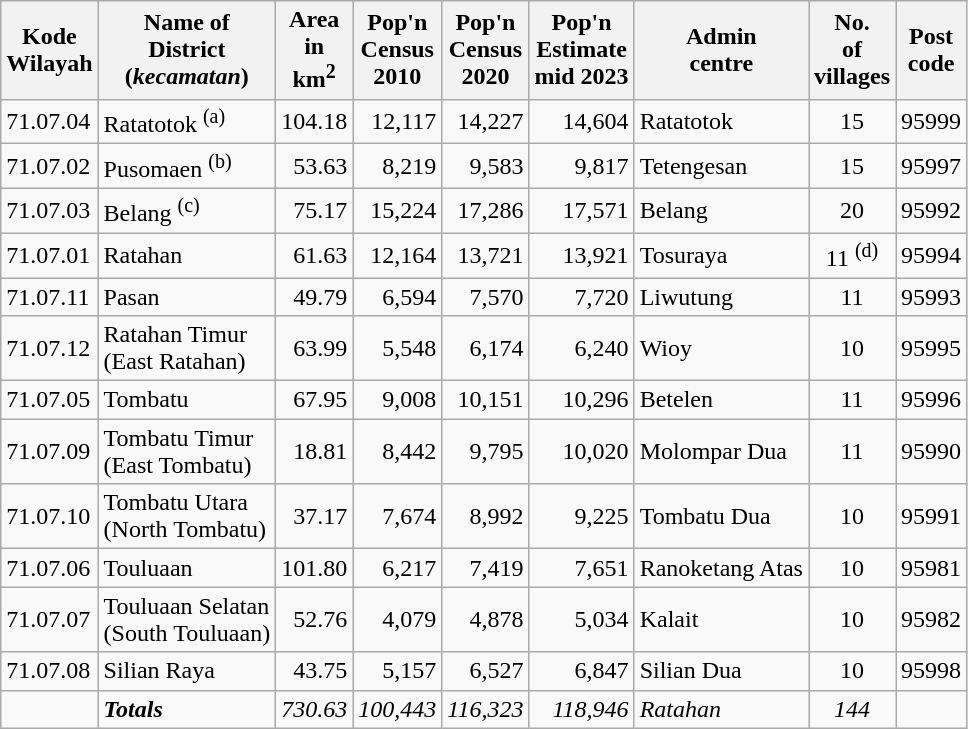<table class="sortable wikitable">
<tr>
<th>Kode <br>Wilayah</th>
<th>Name of<br>District<br>(<em>kecamatan</em>)</th>
<th>Area<br>in <br>km<sup>2</sup></th>
<th>Pop'n<br>Census<br>2010</th>
<th>Pop'n<br>Census<br>2020</th>
<th>Pop'n<br>Estimate<br>mid 2023</th>
<th>Admin<br>centre</th>
<th>No.<br> of<br>villages</th>
<th>Post<br> code</th>
</tr>
<tr>
<td>71.07.04</td>
<td>Ratatotok <sup>(a)</sup></td>
<td align="right">104.18</td>
<td align="right">12,117</td>
<td align="right">14,227</td>
<td align="right">14,604</td>
<td>Ratatotok</td>
<td align="center">15</td>
<td>95999</td>
</tr>
<tr>
<td>71.07.02</td>
<td>Pusomaen <sup>(b)</sup></td>
<td align="right">53.63</td>
<td align="right">8,219</td>
<td align="right">9,583</td>
<td align="right">9,817</td>
<td>Tetengesan</td>
<td align="center">15</td>
<td>95997</td>
</tr>
<tr>
<td>71.07.03</td>
<td>Belang <sup>(c)</sup></td>
<td align="right">75.17</td>
<td align="right">15,224</td>
<td align="right">17,286</td>
<td align="right">17,571</td>
<td>Belang</td>
<td align="center">20</td>
<td>95992</td>
</tr>
<tr>
<td>71.07.01</td>
<td>Ratahan</td>
<td align="right">61.63</td>
<td align="right">12,164</td>
<td align="right">13,721</td>
<td align="right">13,921</td>
<td>Tosuraya</td>
<td align="center">11 <sup>(d)</sup></td>
<td>95994</td>
</tr>
<tr>
<td>71.07.11</td>
<td>Pasan</td>
<td align="right">49.79</td>
<td align="right">6,594</td>
<td align="right">7,570</td>
<td align="right">7,720</td>
<td>Liwutung</td>
<td align="center">11</td>
<td>95993</td>
</tr>
<tr>
<td>71.07.12</td>
<td>Ratahan Timur <br>(East Ratahan)</td>
<td align="right">63.99</td>
<td align="right">5,548</td>
<td align="right">6,174</td>
<td align="right">6,240</td>
<td>Wioy</td>
<td align="center">10</td>
<td>95995</td>
</tr>
<tr>
<td>71.07.05</td>
<td>Tombatu</td>
<td align="right">67.95</td>
<td align="right">9,008</td>
<td align="right">10,151</td>
<td align="right">10,296</td>
<td>Betelen</td>
<td align="center">11</td>
<td>95996</td>
</tr>
<tr>
<td>71.07.09</td>
<td>Tombatu Timur <br>(East Tombatu)</td>
<td align="right">18.81</td>
<td align="right">8,442</td>
<td align="right">9,795</td>
<td align="right">10,020</td>
<td>Molompar Dua</td>
<td align="center">11</td>
<td>95990</td>
</tr>
<tr>
<td>71.07.10</td>
<td>Tombatu Utara <br>(North Tombatu)</td>
<td align="right">37.17</td>
<td align="right">7,674</td>
<td align="right">8,992</td>
<td align="right">9,225</td>
<td>Tombatu Dua</td>
<td align="center">10</td>
<td>95991</td>
</tr>
<tr>
<td>71.07.06</td>
<td>Touluaan</td>
<td align="right">101.80</td>
<td align="right">6,217</td>
<td align="right">7,419</td>
<td align="right">7,651</td>
<td>Ranoketang Atas</td>
<td align="center">10</td>
<td>95981</td>
</tr>
<tr>
<td>71.07.07</td>
<td>Touluaan Selatan <br>(South Touluaan)</td>
<td align="right">52.76</td>
<td align="right">4,079</td>
<td align="right">4,878</td>
<td align="right">5,034</td>
<td>Kalait</td>
<td align="center">10</td>
<td>95982</td>
</tr>
<tr>
<td>71.07.08</td>
<td>Silian Raya</td>
<td align="right">43.75</td>
<td align="right">5,157</td>
<td align="right">6,527</td>
<td align="right">6,847</td>
<td>Silian Dua</td>
<td align="center">10</td>
<td>95998</td>
</tr>
<tr>
<td></td>
<td><strong><em>Totals</em></strong></td>
<td align="right"><em>730.63</em></td>
<td align="right"><em>100,443</em></td>
<td align="right"><em>116,323</em></td>
<td align="right"><em>118,946</em></td>
<td><em>Ratahan</em></td>
<td align="center"><em>144</em></td>
<td></td>
</tr>
</table>
